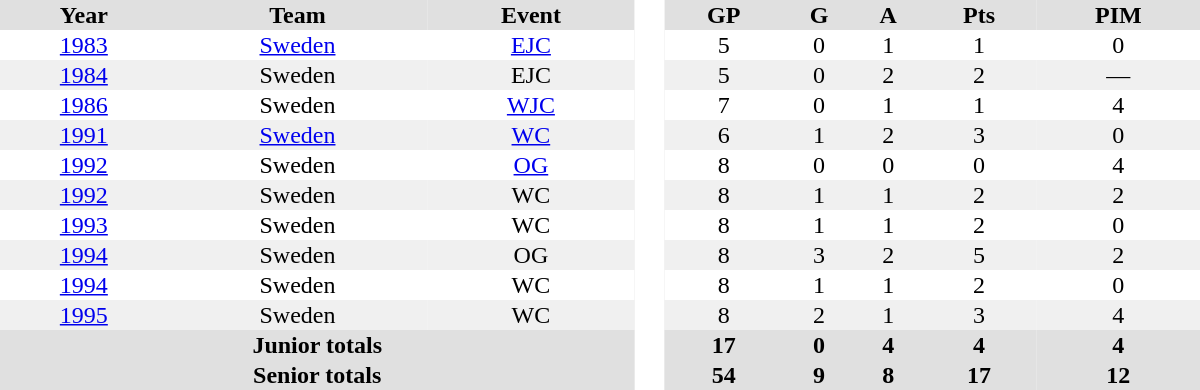<table border="0" cellpadding="1" cellspacing="0" style="text-align:center; width:50em">
<tr ALIGN="center" bgcolor="#e0e0e0">
<th>Year</th>
<th>Team</th>
<th>Event</th>
<th rowspan="99" bgcolor="#ffffff"> </th>
<th>GP</th>
<th>G</th>
<th>A</th>
<th>Pts</th>
<th>PIM</th>
</tr>
<tr>
<td><a href='#'>1983</a></td>
<td><a href='#'>Sweden</a></td>
<td><a href='#'>EJC</a></td>
<td>5</td>
<td>0</td>
<td>1</td>
<td>1</td>
<td>0</td>
</tr>
<tr bgcolor="#f0f0f0">
<td><a href='#'>1984</a></td>
<td>Sweden</td>
<td>EJC</td>
<td>5</td>
<td>0</td>
<td>2</td>
<td>2</td>
<td>—</td>
</tr>
<tr>
<td><a href='#'>1986</a></td>
<td>Sweden</td>
<td><a href='#'>WJC</a></td>
<td>7</td>
<td>0</td>
<td>1</td>
<td>1</td>
<td>4</td>
</tr>
<tr bgcolor="#f0f0f0">
<td><a href='#'>1991</a></td>
<td><a href='#'>Sweden</a></td>
<td><a href='#'>WC</a></td>
<td>6</td>
<td>1</td>
<td>2</td>
<td>3</td>
<td>0</td>
</tr>
<tr>
<td><a href='#'>1992</a></td>
<td>Sweden</td>
<td><a href='#'>OG</a></td>
<td>8</td>
<td>0</td>
<td>0</td>
<td>0</td>
<td>4</td>
</tr>
<tr bgcolor="#f0f0f0">
<td><a href='#'>1992</a></td>
<td>Sweden</td>
<td>WC</td>
<td>8</td>
<td>1</td>
<td>1</td>
<td>2</td>
<td>2</td>
</tr>
<tr>
<td><a href='#'>1993</a></td>
<td>Sweden</td>
<td>WC</td>
<td>8</td>
<td>1</td>
<td>1</td>
<td>2</td>
<td>0</td>
</tr>
<tr bgcolor="#f0f0f0">
<td><a href='#'>1994</a></td>
<td>Sweden</td>
<td>OG</td>
<td>8</td>
<td>3</td>
<td>2</td>
<td>5</td>
<td>2</td>
</tr>
<tr>
<td><a href='#'>1994</a></td>
<td>Sweden</td>
<td>WC</td>
<td>8</td>
<td>1</td>
<td>1</td>
<td>2</td>
<td>0</td>
</tr>
<tr bgcolor="#f0f0f0">
<td><a href='#'>1995</a></td>
<td>Sweden</td>
<td>WC</td>
<td>8</td>
<td>2</td>
<td>1</td>
<td>3</td>
<td>4</td>
</tr>
<tr bgcolor="#e0e0e0">
<th colspan=3>Junior totals</th>
<th>17</th>
<th>0</th>
<th>4</th>
<th>4</th>
<th>4</th>
</tr>
<tr bgcolor="#e0e0e0">
<th colspan=3>Senior totals</th>
<th>54</th>
<th>9</th>
<th>8</th>
<th>17</th>
<th>12</th>
</tr>
</table>
